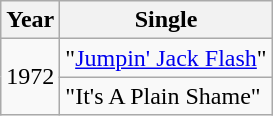<table class="wikitable">
<tr>
<th align="left">Year</th>
<th align="left">Single</th>
</tr>
<tr>
<td rowspan="2" align="left">1972</td>
<td align="left">"<a href='#'>Jumpin' Jack Flash</a>"</td>
</tr>
<tr>
<td align="left">"It's A Plain Shame"</td>
</tr>
</table>
